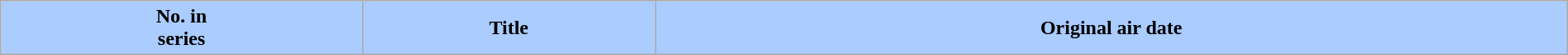<table class="wikitable plainrowheaders" width="100%">
<tr>
<th style="background-color: #AACCFF;">No. in<br>series</th>
<th style="background-color: #AACCFF;">Title</th>
<th style="background-color: #AACCFF;">Original air date<br>





</th>
</tr>
</table>
